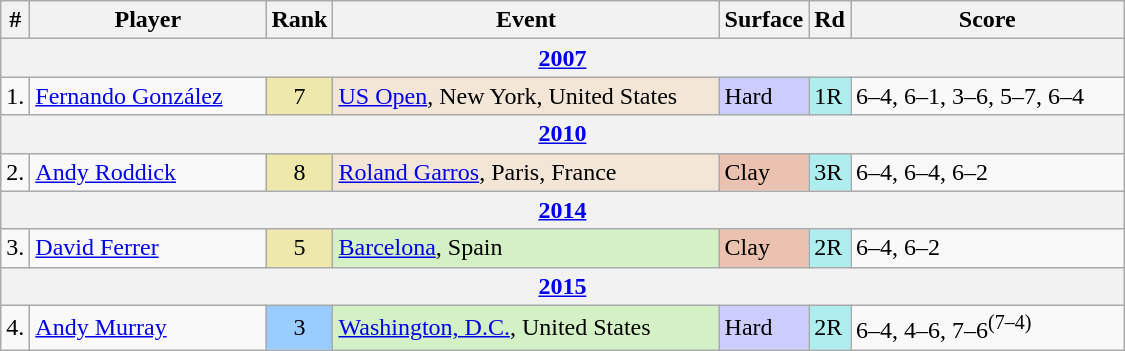<table class="wikitable sortable">
<tr>
<th>#</th>
<th width=150>Player</th>
<th>Rank</th>
<th width=250>Event</th>
<th>Surface</th>
<th>Rd</th>
<th width=175>Score</th>
</tr>
<tr>
<th colspan=7><a href='#'>2007</a></th>
</tr>
<tr>
<td>1.</td>
<td> <a href='#'>Fernando González</a></td>
<td align=center bgcolor=EEE8AA>7</td>
<td bgcolor=f3e6d7><a href='#'>US Open</a>, New York, United States</td>
<td bgcolor=CCCCFF>Hard</td>
<td bgcolor=afeeee>1R</td>
<td>6–4, 6–1, 3–6, 5–7, 6–4</td>
</tr>
<tr>
<th colspan=7><a href='#'>2010</a></th>
</tr>
<tr>
<td>2.</td>
<td> <a href='#'>Andy Roddick</a></td>
<td align=center bgcolor=EEE8AA>8</td>
<td bgcolor=f3e6d7><a href='#'>Roland Garros</a>, Paris, France</td>
<td bgcolor=EBC2AF>Clay</td>
<td bgcolor=afeeee>3R</td>
<td>6–4, 6–4, 6–2</td>
</tr>
<tr>
<th colspan=7><a href='#'>2014</a></th>
</tr>
<tr>
<td>3.</td>
<td> <a href='#'>David Ferrer</a></td>
<td align=center bgcolor=EEE8AA>5</td>
<td bgcolor=d4f1c5><a href='#'>Barcelona</a>, Spain</td>
<td bgcolor=EBC2AF>Clay</td>
<td bgcolor=afeeee>2R</td>
<td>6–4, 6–2</td>
</tr>
<tr>
<th colspan=7><a href='#'>2015</a></th>
</tr>
<tr>
<td>4.</td>
<td> <a href='#'>Andy Murray</a></td>
<td align=center bgcolor=99ccff>3</td>
<td bgcolor=d4f1c5><a href='#'>Washington, D.C.</a>, United States</td>
<td bgcolor=CCCCFF>Hard</td>
<td bgcolor=afeeee>2R</td>
<td>6–4, 4–6, 7–6<sup>(7–4)</sup></td>
</tr>
</table>
